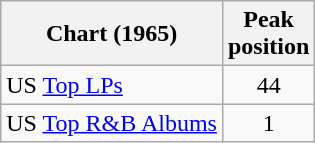<table class="wikitable">
<tr>
<th>Chart (1965)</th>
<th>Peak<br>position</th>
</tr>
<tr>
<td>US <a href='#'>Top LPs</a></td>
<td style="text-align:center;">44</td>
</tr>
<tr>
<td>US <a href='#'>Top R&B Albums</a></td>
<td style="text-align:center;">1</td>
</tr>
</table>
